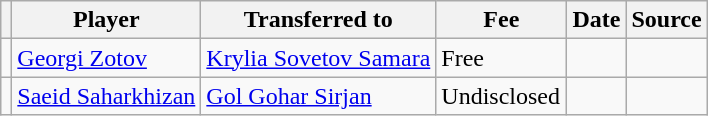<table class="wikitable plainrowheaders sortable">
<tr>
<th></th>
<th scope="col">Player</th>
<th>Transferred to</th>
<th style="width: 80px;">Fee</th>
<th scope="col">Date</th>
<th scope="col">Source</th>
</tr>
<tr>
<td align="center"></td>
<td> <a href='#'>Georgi Zotov</a></td>
<td> <a href='#'>Krylia Sovetov Samara</a></td>
<td>Free</td>
<td></td>
<td></td>
</tr>
<tr>
<td align="center"></td>
<td> <a href='#'>Saeid Saharkhizan</a></td>
<td> <a href='#'>Gol Gohar Sirjan</a></td>
<td>Undisclosed</td>
<td></td>
<td></td>
</tr>
</table>
